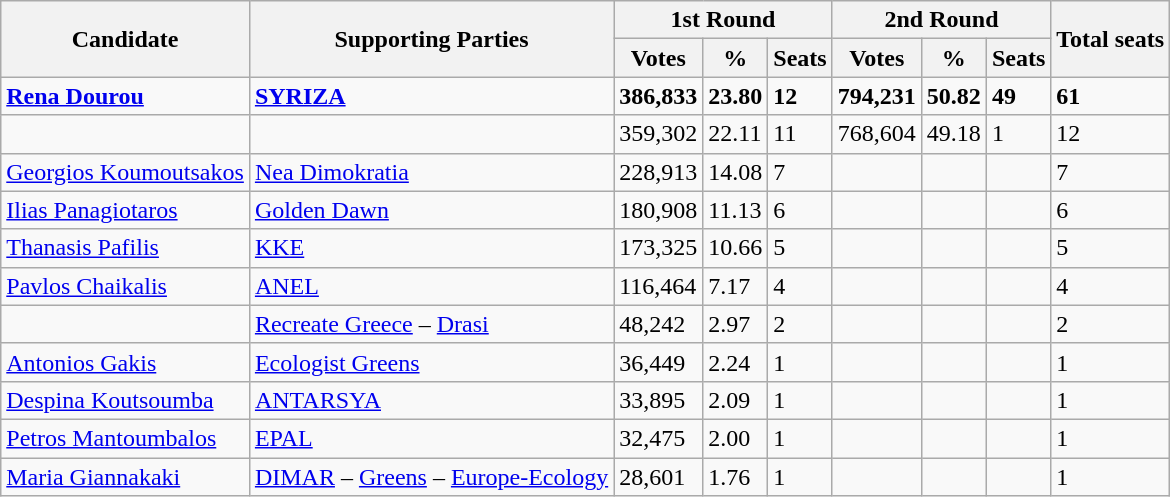<table class=wikitable>
<tr>
<th rowspan=2>Candidate</th>
<th rowspan=2>Supporting Parties</th>
<th colspan=3>1st Round</th>
<th colspan=3>2nd Round</th>
<th rowspan=2>Total seats</th>
</tr>
<tr>
<th>Votes</th>
<th>%</th>
<th>Seats</th>
<th>Votes</th>
<th>%</th>
<th>Seats</th>
</tr>
<tr style="font-weight: bold">
<td><a href='#'>Rena Dourou</a></td>
<td><a href='#'>SYRIZA</a></td>
<td>386,833</td>
<td>23.80</td>
<td>12</td>
<td>794,231</td>
<td>50.82</td>
<td>49</td>
<td>61</td>
</tr>
<tr>
<td></td>
<td></td>
<td>359,302</td>
<td>22.11</td>
<td>11</td>
<td>768,604</td>
<td>49.18</td>
<td>1</td>
<td>12</td>
</tr>
<tr>
<td><a href='#'>Georgios Koumoutsakos</a></td>
<td><a href='#'>Nea Dimokratia</a></td>
<td>228,913</td>
<td>14.08</td>
<td>7</td>
<td></td>
<td></td>
<td></td>
<td>7</td>
</tr>
<tr>
<td><a href='#'>Ilias Panagiotaros</a></td>
<td><a href='#'>Golden Dawn</a></td>
<td>180,908</td>
<td>11.13</td>
<td>6</td>
<td></td>
<td></td>
<td></td>
<td>6</td>
</tr>
<tr>
<td><a href='#'>Thanasis Pafilis</a></td>
<td><a href='#'>KKE</a></td>
<td>173,325</td>
<td>10.66</td>
<td>5</td>
<td></td>
<td></td>
<td></td>
<td>5</td>
</tr>
<tr>
<td><a href='#'>Pavlos Chaikalis</a></td>
<td><a href='#'>ANEL</a></td>
<td>116,464</td>
<td>7.17</td>
<td>4</td>
<td></td>
<td></td>
<td></td>
<td>4</td>
</tr>
<tr>
<td></td>
<td><a href='#'>Recreate Greece</a> – <a href='#'>Drasi</a></td>
<td>48,242</td>
<td>2.97</td>
<td>2</td>
<td></td>
<td></td>
<td></td>
<td>2</td>
</tr>
<tr>
<td><a href='#'>Antonios Gakis</a></td>
<td><a href='#'>Ecologist Greens</a></td>
<td>36,449</td>
<td>2.24</td>
<td>1</td>
<td></td>
<td></td>
<td></td>
<td>1</td>
</tr>
<tr>
<td><a href='#'>Despina Koutsoumba</a></td>
<td><a href='#'>ANTARSYA</a></td>
<td>33,895</td>
<td>2.09</td>
<td>1</td>
<td></td>
<td></td>
<td></td>
<td>1</td>
</tr>
<tr>
<td><a href='#'>Petros Mantoumbalos</a></td>
<td><a href='#'>EPAL</a></td>
<td>32,475</td>
<td>2.00</td>
<td>1</td>
<td></td>
<td></td>
<td></td>
<td>1</td>
</tr>
<tr>
<td><a href='#'>Maria Giannakaki</a></td>
<td><a href='#'>DIMAR</a> – <a href='#'>Greens</a> – <a href='#'>Europe-Ecology</a></td>
<td>28,601</td>
<td>1.76</td>
<td>1</td>
<td></td>
<td></td>
<td></td>
<td>1</td>
</tr>
</table>
